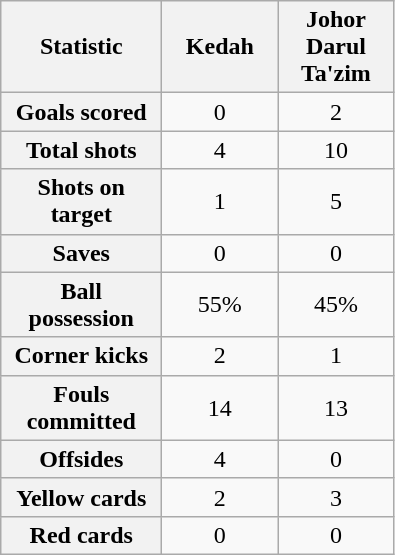<table class="wikitable plainrowheaders" style="text-align:center">
<tr>
<th scope="col" style="width:100px">Statistic</th>
<th scope="col" style="width:70px">Kedah</th>
<th scope="col" style="width:70px">Johor Darul Ta'zim</th>
</tr>
<tr>
<th scope=row>Goals scored</th>
<td>0</td>
<td>2</td>
</tr>
<tr>
<th scope=row>Total shots</th>
<td>4</td>
<td>10</td>
</tr>
<tr>
<th scope=row>Shots on target</th>
<td>1</td>
<td>5</td>
</tr>
<tr>
<th scope=row>Saves</th>
<td>0</td>
<td>0</td>
</tr>
<tr>
<th scope=row>Ball possession</th>
<td>55%</td>
<td>45%</td>
</tr>
<tr>
<th scope=row>Corner kicks</th>
<td>2</td>
<td>1</td>
</tr>
<tr>
<th scope=row>Fouls committed</th>
<td>14</td>
<td>13</td>
</tr>
<tr>
<th scope=row>Offsides</th>
<td>4</td>
<td>0</td>
</tr>
<tr>
<th scope=row>Yellow cards</th>
<td>2</td>
<td>3</td>
</tr>
<tr>
<th scope=row>Red cards</th>
<td>0</td>
<td>0</td>
</tr>
</table>
